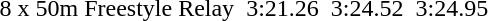<table>
<tr>
<td>8 x 50m Freestyle Relay</td>
<td></td>
<td>3:21.26</td>
<td></td>
<td>3:24.52</td>
<td></td>
<td>3:24.95</td>
</tr>
</table>
